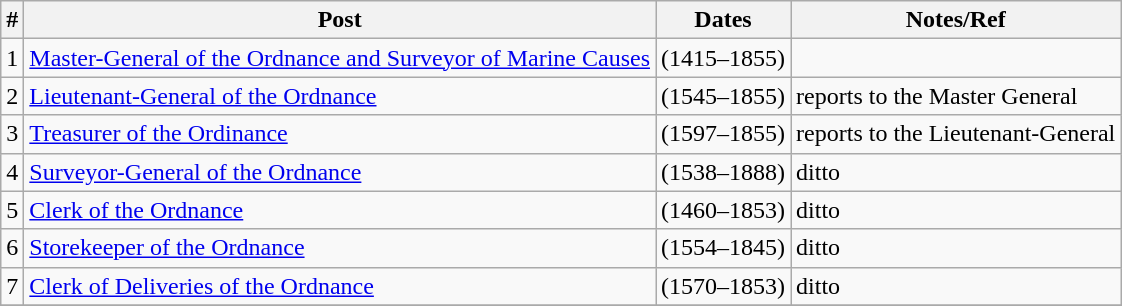<table class="wikitable">
<tr>
<th>#</th>
<th>Post</th>
<th>Dates</th>
<th>Notes/Ref</th>
</tr>
<tr>
<td>1</td>
<td><a href='#'>Master-General of the Ordnance and Surveyor of Marine Causes</a></td>
<td>(1415–1855)</td>
<td></td>
</tr>
<tr>
<td>2</td>
<td><a href='#'>Lieutenant-General of the Ordnance</a></td>
<td>(1545–1855) </td>
<td>reports to the Master General</td>
</tr>
<tr>
<td>3</td>
<td><a href='#'>Treasurer of the Ordinance</a></td>
<td>(1597–1855)</td>
<td>reports to the Lieutenant-General</td>
</tr>
<tr>
<td>4</td>
<td><a href='#'>Surveyor-General of the Ordnance</a></td>
<td>(1538–1888) </td>
<td>ditto</td>
</tr>
<tr>
<td>5</td>
<td><a href='#'>Clerk of the Ordnance</a></td>
<td>(1460–1853)</td>
<td>ditto </td>
</tr>
<tr>
<td>6</td>
<td><a href='#'>Storekeeper of the Ordnance</a></td>
<td>(1554–1845)</td>
<td>ditto </td>
</tr>
<tr>
<td>7</td>
<td><a href='#'>Clerk of Deliveries of the Ordnance</a></td>
<td>(1570–1853)</td>
<td>ditto</td>
</tr>
<tr>
</tr>
</table>
